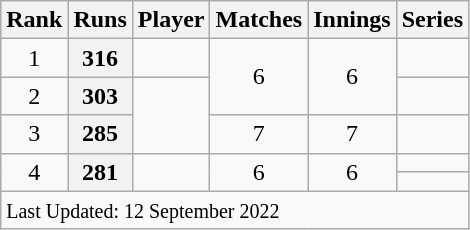<table class="wikitable plainrowheaders sortable">
<tr>
<th scope=col>Rank</th>
<th scope=col>Runs</th>
<th scope=col>Player</th>
<th scope=col>Matches</th>
<th scope=col>Innings</th>
<th scope=col>Series</th>
</tr>
<tr>
<td align=center>1</td>
<th scope=row style=text-align:center;><strong>316</strong></th>
<td></td>
<td align=center rowspan=2>6</td>
<td align=center rowspan=2>6</td>
<td></td>
</tr>
<tr>
<td align=center>2</td>
<th scope=row style=text-align:center;><strong>303</strong></th>
<td rowspan=2></td>
<td></td>
</tr>
<tr>
<td align=center>3</td>
<th scope=row style=text-align:center;><strong>285</strong></th>
<td align=center>7</td>
<td align=center>7</td>
<td></td>
</tr>
<tr>
<td align=center rowspan=2>4</td>
<th scope=row style=text-align:center; rowspan=2><strong>281</strong></th>
<td rowspan=2></td>
<td align=center rowspan=2>6</td>
<td align=center rowspan=2>6</td>
<td></td>
</tr>
<tr>
<td></td>
</tr>
<tr class=sortbottom>
<td colspan=6><small>Last Updated: 12 September 2022</small></td>
</tr>
</table>
